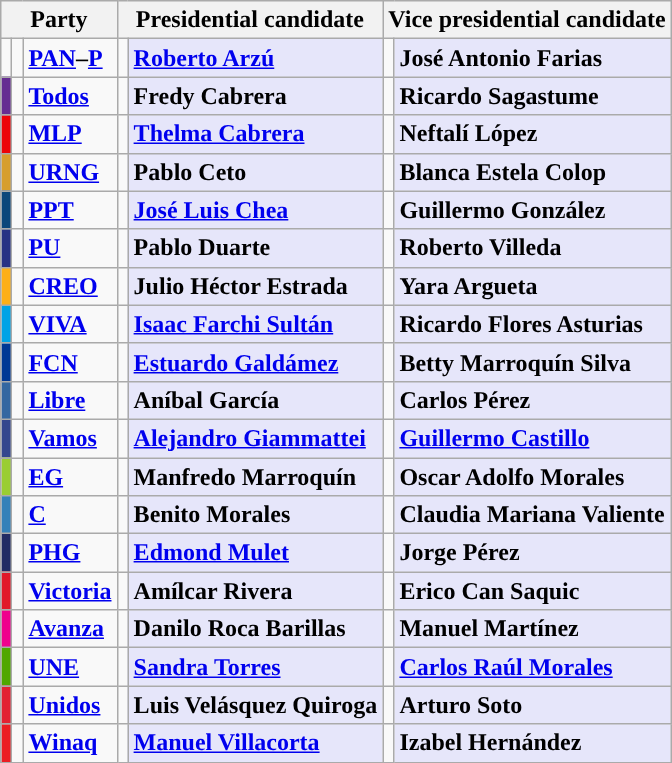<table class="wikitable">
<tr style="background:#efefef;">
<th colspan=3>Party</th>
<th colspan=2>Presidential candidate</th>
<th colspan=2>Vice presidential candidate</th>
</tr>
<tr>
<td style="background-color:"></td>
<td></td>
<td><strong><a href='#'>PAN</a>–<a href='#'>P</a></strong></td>
<td></td>
<td style="background:lavender;"><strong><a href='#'>Roberto Arzú</a></strong></td>
<td></td>
<td style="background:lavender;"><strong> José Antonio Farias </strong></td>
</tr>
<tr>
<td style="background-color:#652D92;"></td>
<td></td>
<td><strong><a href='#'>Todos</a></strong></td>
<td></td>
<td style="background:lavender;"><strong>Fredy Cabrera</strong></td>
<td></td>
<td style="background:lavender;"><strong>Ricardo Sagastume</strong></td>
</tr>
<tr>
<td style="background-color:#EC0408;"></td>
<td></td>
<td><strong><a href='#'>MLP</a></strong></td>
<td></td>
<td style="background:lavender;"><strong><a href='#'>Thelma Cabrera</a></strong></td>
<td></td>
<td style="background:lavender;"><strong>Neftalí López</strong></td>
</tr>
<tr>
<td style="background-color:#D79E2D;"></td>
<td></td>
<td><strong><a href='#'>URNG</a></strong></td>
<td></td>
<td style="background:lavender;"><strong>Pablo Ceto</strong></td>
<td></td>
<td style="background:lavender;"><strong> Blanca Estela Colop </strong></td>
</tr>
<tr>
<td style="background-color:#0C477B;"></td>
<td></td>
<td><strong><a href='#'>PPT</a></strong></td>
<td></td>
<td style="background:lavender;"><strong><a href='#'>José Luis Chea</a></strong></td>
<td></td>
<td style="background:lavender;"><strong> Guillermo González </strong></td>
</tr>
<tr>
<td style="background-color:#273284;"></td>
<td></td>
<td><strong><a href='#'>PU</a></strong></td>
<td></td>
<td style="background:lavender;"><strong>Pablo Duarte</strong></td>
<td></td>
<td style="background:lavender;"><strong> Roberto Villeda </strong></td>
</tr>
<tr>
<td style="background-color:#FDAF17;"></td>
<td></td>
<td><strong><a href='#'>CREO</a></strong></td>
<td></td>
<td style="background:lavender;"><strong>Julio Héctor Estrada</strong></td>
<td></td>
<td style="background:lavender;"><strong>Yara Argueta</strong></td>
</tr>
<tr>
<td style="background-color:#00A3E6;"></td>
<td></td>
<td><strong><a href='#'>VIVA</a></strong></td>
<td></td>
<td style="background:lavender;"><strong><a href='#'>Isaac Farchi Sultán</a></strong></td>
<td></td>
<td style="background:lavender;"><strong> Ricardo Flores Asturias </strong></td>
</tr>
<tr>
<td style="background-color:#003895;"></td>
<td></td>
<td><strong><a href='#'>FCN</a></strong></td>
<td></td>
<td style="background:lavender;"><strong><a href='#'>Estuardo Galdámez</a></strong> </td>
<td></td>
<td style="background:lavender;"><strong> Betty Marroquín Silva </strong></td>
</tr>
<tr>
<td style="background-color:#3467A1;"></td>
<td></td>
<td><strong><a href='#'>Libre</a></strong></td>
<td></td>
<td style="background:lavender;"><strong>Aníbal García</strong></td>
<td></td>
<td style="background:lavender;"><strong> Carlos Pérez </strong></td>
</tr>
<tr>
<td style="background-color:#34478E;"></td>
<td></td>
<td><strong><a href='#'>Vamos</a></strong></td>
<td></td>
<td style="background:lavender;"><strong><a href='#'>Alejandro Giammattei</a></strong><br></td>
<td></td>
<td style="background:lavender;"><strong><a href='#'>Guillermo Castillo</a></strong></td>
</tr>
<tr>
<td style="background-color:#9ACD32;"></td>
<td></td>
<td><strong><a href='#'>EG</a></strong></td>
<td></td>
<td style="background:lavender;"><strong>Manfredo Marroquín</strong></td>
<td></td>
<td style="background:lavender;"><strong> Oscar Adolfo Morales </strong></td>
</tr>
<tr>
<td style="background-color:#3481B9;"></td>
<td></td>
<td><strong><a href='#'>C</a></strong></td>
<td></td>
<td style="background:lavender;"><strong>Benito Morales</strong></td>
<td></td>
<td style="background:lavender;"><strong> Claudia Mariana Valiente </strong></td>
</tr>
<tr>
<td style="background-color:#212C64;"></td>
<td></td>
<td><strong><a href='#'>PHG</a></strong></td>
<td></td>
<td style="background:lavender;"><strong><a href='#'>Edmond Mulet</a></strong></td>
<td></td>
<td style="background:lavender;"><strong> Jorge Pérez </strong></td>
</tr>
<tr>
<td style="background-color:#E11829;"></td>
<td></td>
<td><strong><a href='#'>Victoria</a></strong></td>
<td></td>
<td style="background:lavender;"><strong>Amílcar Rivera</strong></td>
<td></td>
<td style="background:lavender;"><strong> Erico Can Saquic </strong></td>
</tr>
<tr>
<td style="background-color:#EF018D;"></td>
<td></td>
<td><strong><a href='#'>Avanza</a></strong></td>
<td></td>
<td style="background:lavender;"><strong> Danilo Roca Barillas </strong></td>
<td></td>
<td style="background:lavender;"><strong> Manuel Martínez </strong></td>
</tr>
<tr>
<td style="background-color:#50A700;"></td>
<td></td>
<td><strong><a href='#'>UNE</a></strong></td>
<td></td>
<td style="background:lavender;"><strong><a href='#'>Sandra Torres</a></strong></td>
<td></td>
<td style="background:lavender;"><strong><a href='#'>Carlos Raúl Morales</a></strong></td>
</tr>
<tr>
<td style="background-color:#E32132;"></td>
<td></td>
<td><strong><a href='#'>Unidos</a></strong></td>
<td></td>
<td style="background:lavender;"><strong>Luis Velásquez Quiroga</strong></td>
<td></td>
<td style="background:lavender;"><strong> Arturo Soto </strong></td>
</tr>
<tr>
<td style="background-color:#EB1C22;"></td>
<td></td>
<td><strong><a href='#'>Winaq</a></strong></td>
<td></td>
<td style="background:lavender;"><strong><a href='#'>Manuel Villacorta</a></strong></td>
<td></td>
<td style="background:lavender;"><strong> Izabel Hernández </strong></td>
</tr>
</table>
